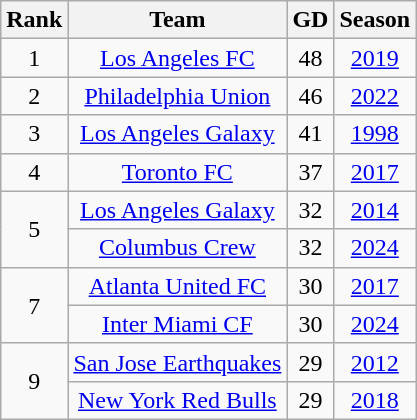<table class="wikitable sortable" style="text-align:center">
<tr>
<th>Rank</th>
<th>Team</th>
<th>GD</th>
<th>Season</th>
</tr>
<tr>
<td>1</td>
<td><a href='#'>Los Angeles FC</a></td>
<td>48</td>
<td><a href='#'>2019</a></td>
</tr>
<tr>
<td>2</td>
<td><a href='#'>Philadelphia Union</a></td>
<td>46</td>
<td><a href='#'>2022</a></td>
</tr>
<tr>
<td>3</td>
<td><a href='#'>Los Angeles Galaxy</a></td>
<td>41</td>
<td><a href='#'>1998</a></td>
</tr>
<tr>
<td>4</td>
<td><a href='#'>Toronto FC</a></td>
<td>37</td>
<td><a href='#'>2017</a></td>
</tr>
<tr>
<td rowspan="2">5</td>
<td><a href='#'>Los Angeles Galaxy</a></td>
<td>32</td>
<td><a href='#'>2014</a></td>
</tr>
<tr>
<td><a href='#'>Columbus Crew</a></td>
<td>32</td>
<td><a href='#'>2024</a></td>
</tr>
<tr>
<td rowspan="2">7</td>
<td><a href='#'>Atlanta United FC</a></td>
<td>30</td>
<td><a href='#'>2017</a></td>
</tr>
<tr>
<td><a href='#'>Inter Miami CF</a></td>
<td>30</td>
<td><a href='#'>2024</a></td>
</tr>
<tr>
<td rowspan="2">9</td>
<td><a href='#'>San Jose Earthquakes</a></td>
<td>29</td>
<td><a href='#'>2012</a></td>
</tr>
<tr>
<td><a href='#'>New York Red Bulls</a></td>
<td>29</td>
<td><a href='#'>2018</a></td>
</tr>
</table>
